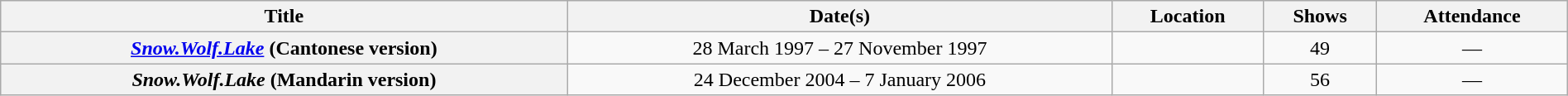<table class="wikitable plainrowheaders sortable" style="text-align:center" width="100%">
<tr>
<th>Title</th>
<th>Date(s)</th>
<th>Location</th>
<th>Shows</th>
<th>Attendance</th>
</tr>
<tr>
<th scope="row"><em><a href='#'>Snow.Wolf.Lake</a></em> (Cantonese version)</th>
<td>28 March 1997 – 27 November 1997</td>
<td></td>
<td>49</td>
<td>—</td>
</tr>
<tr>
<th scope="row"><em>Snow.Wolf.Lake</em> (Mandarin version)</th>
<td>24 December 2004 – 7 January 2006</td>
<td></td>
<td>56</td>
<td>—</td>
</tr>
</table>
